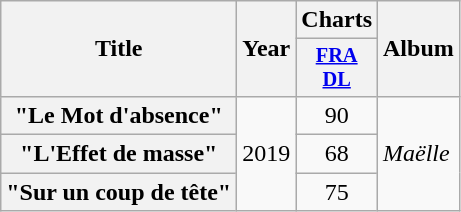<table class="wikitable plainrowheaders">
<tr>
<th rowspan="2">Title</th>
<th rowspan="2">Year</th>
<th colspan="1">Charts</th>
<th rowspan="2">Album</th>
</tr>
<tr>
<th style="width:3em;font-size:85%"><a href='#'>FRA<br>DL</a><br></th>
</tr>
<tr>
<th scope="row">"Le Mot d'absence"</th>
<td align="center" rowspan="3">2019</td>
<td align="center">90</td>
<td rowspan="3"><em>Maëlle</em></td>
</tr>
<tr>
<th scope="row">"L'Effet de masse"</th>
<td align="center">68</td>
</tr>
<tr>
<th scope="row">"Sur un coup de tête"</th>
<td align="center">75</td>
</tr>
</table>
